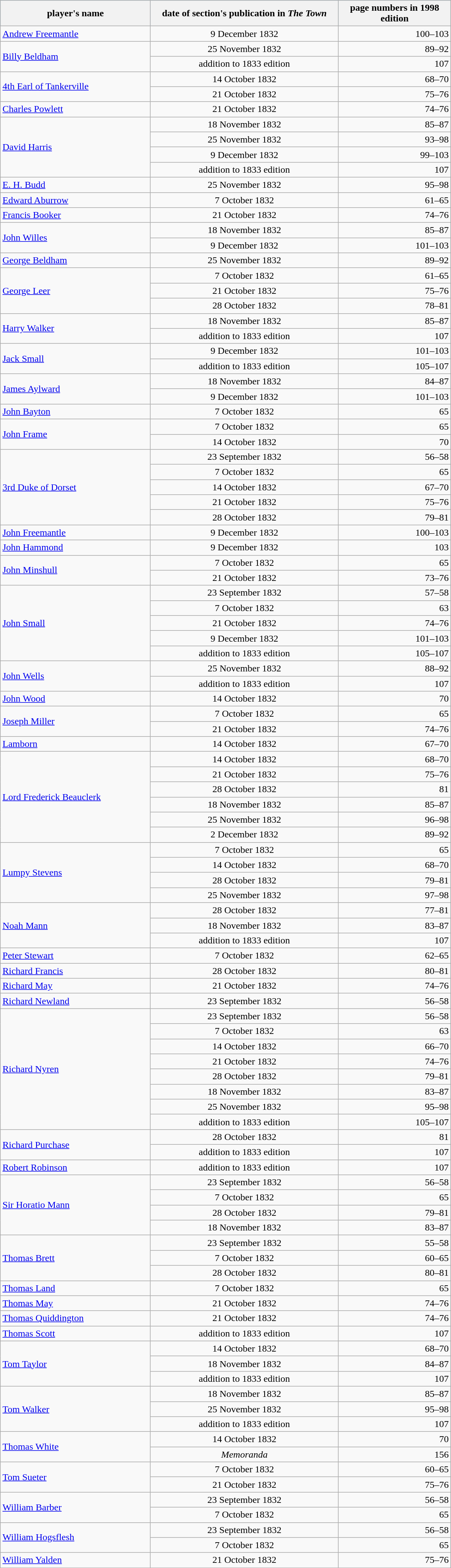<table class="wikitable" width=60% align=center>
<tr bgcolor=#87cefa>
<th align=left width=20%>player's name</th>
<th align=center width=25%>date of section's publication in <em>The Town</em></th>
<th align=right width=15%>page numbers in 1998 edition</th>
</tr>
<tr>
<td><a href='#'>Andrew Freemantle</a></td>
<td align="center">9 December 1832</td>
<td align="right">100–103</td>
</tr>
<tr>
<td rowspan="2"><a href='#'>Billy Beldham</a></td>
<td align="center">25 November 1832</td>
<td align="right">89–92</td>
</tr>
<tr>
<td align="center">addition to 1833 edition</td>
<td align="right">107</td>
</tr>
<tr>
<td rowspan="2"><a href='#'>4th Earl of Tankerville</a></td>
<td align="center">14 October 1832</td>
<td align="right">68–70</td>
</tr>
<tr>
<td align="center">21 October 1832</td>
<td align="right">75–76</td>
</tr>
<tr>
<td><a href='#'>Charles Powlett</a></td>
<td align="center">21 October 1832</td>
<td align="right">74–76</td>
</tr>
<tr>
<td rowspan="4"><a href='#'>David Harris</a></td>
<td align="center">18 November 1832</td>
<td align="right">85–87</td>
</tr>
<tr>
<td align="center">25 November 1832</td>
<td align="right">93–98</td>
</tr>
<tr>
<td align="center">9 December 1832</td>
<td align="right">99–103</td>
</tr>
<tr>
<td align="center">addition to 1833 edition</td>
<td align="right">107</td>
</tr>
<tr>
<td><a href='#'>E. H. Budd</a></td>
<td align="center">25 November 1832</td>
<td align="right">95–98</td>
</tr>
<tr>
<td><a href='#'>Edward Aburrow</a></td>
<td align="center">7 October 1832</td>
<td align="right">61–65</td>
</tr>
<tr>
<td><a href='#'>Francis Booker</a></td>
<td align="center">21 October 1832</td>
<td align="right">74–76</td>
</tr>
<tr>
<td rowspan="2"><a href='#'>John Willes</a></td>
<td align="center">18 November 1832</td>
<td align="right">85–87</td>
</tr>
<tr>
<td align="center">9 December 1832</td>
<td align="right">101–103</td>
</tr>
<tr>
<td><a href='#'>George Beldham</a></td>
<td align="center">25 November 1832</td>
<td align="right">89–92</td>
</tr>
<tr>
<td rowspan="3"><a href='#'>George Leer</a></td>
<td align="center">7 October 1832</td>
<td align="right">61–65</td>
</tr>
<tr>
<td align="center">21 October 1832</td>
<td align="right">75–76</td>
</tr>
<tr>
<td align="center">28 October 1832</td>
<td align="right">78–81</td>
</tr>
<tr>
<td rowspan="2"><a href='#'>Harry Walker</a></td>
<td align="center">18 November 1832</td>
<td align="right">85–87</td>
</tr>
<tr>
<td align="center">addition to 1833 edition</td>
<td align="right">107</td>
</tr>
<tr>
<td rowspan="2"><a href='#'>Jack Small</a></td>
<td align="center">9 December 1832</td>
<td align="right">101–103</td>
</tr>
<tr>
<td align="center">addition to 1833 edition</td>
<td align="right">105–107</td>
</tr>
<tr>
<td rowspan="2"><a href='#'>James Aylward</a></td>
<td align="center">18 November 1832</td>
<td align="right">84–87</td>
</tr>
<tr>
<td align="center">9 December 1832</td>
<td align="right">101–103</td>
</tr>
<tr>
<td><a href='#'>John Bayton</a></td>
<td align="center">7 October 1832</td>
<td align="right">65</td>
</tr>
<tr>
<td rowspan="2"><a href='#'>John Frame</a></td>
<td align="center">7 October 1832</td>
<td align="right">65</td>
</tr>
<tr>
<td align="center">14 October 1832</td>
<td align="right">70</td>
</tr>
<tr>
<td rowspan="5"><a href='#'>3rd Duke of Dorset</a></td>
<td align="center">23 September 1832</td>
<td align="right">56–58</td>
</tr>
<tr>
<td align="center">7 October 1832</td>
<td align="right">65</td>
</tr>
<tr>
<td align="center">14 October 1832</td>
<td align="right">67–70</td>
</tr>
<tr>
<td align="center">21 October 1832</td>
<td align="right">75–76</td>
</tr>
<tr>
<td align="center">28 October 1832</td>
<td align="right">79–81</td>
</tr>
<tr>
<td><a href='#'>John Freemantle</a></td>
<td align="center">9 December 1832</td>
<td align="right">100–103</td>
</tr>
<tr>
<td><a href='#'>John Hammond</a></td>
<td align="center">9 December 1832</td>
<td align="right">103</td>
</tr>
<tr>
<td rowspan="2"><a href='#'>John Minshull</a></td>
<td align="center">7 October 1832</td>
<td align="right">65</td>
</tr>
<tr>
<td align="center">21 October 1832</td>
<td align="right">73–76</td>
</tr>
<tr>
<td rowspan="5"><a href='#'>John Small</a></td>
<td align="center">23 September 1832</td>
<td align="right">57–58</td>
</tr>
<tr>
<td align="center">7 October 1832</td>
<td align="right">63</td>
</tr>
<tr>
<td align="center">21 October 1832</td>
<td align="right">74–76</td>
</tr>
<tr>
<td align="center">9 December 1832</td>
<td align="right">101–103</td>
</tr>
<tr>
<td align="center">addition to 1833 edition</td>
<td align="right">105–107</td>
</tr>
<tr>
<td rowspan="2"><a href='#'>John Wells</a></td>
<td align="center">25 November 1832</td>
<td align="right">88–92</td>
</tr>
<tr>
<td align="center">addition to 1833 edition</td>
<td align="right">107</td>
</tr>
<tr>
<td><a href='#'>John Wood</a></td>
<td align="center">14 October 1832</td>
<td align="right">70</td>
</tr>
<tr>
<td rowspan="2"><a href='#'>Joseph Miller</a></td>
<td align="center">7 October 1832</td>
<td align="right">65</td>
</tr>
<tr>
<td align="center">21 October 1832</td>
<td align="right">74–76</td>
</tr>
<tr>
<td><a href='#'>Lamborn</a></td>
<td align="center">14 October 1832</td>
<td align="right">67–70</td>
</tr>
<tr>
<td rowspan="6"><a href='#'>Lord Frederick Beauclerk</a></td>
<td align="center">14 October 1832</td>
<td align="right">68–70</td>
</tr>
<tr>
<td align="center">21 October 1832</td>
<td align="right">75–76</td>
</tr>
<tr>
<td align="center">28 October 1832</td>
<td align="right">81</td>
</tr>
<tr>
<td align="center">18 November 1832</td>
<td align="right">85–87</td>
</tr>
<tr>
<td align="center">25 November 1832</td>
<td align="right">96–98</td>
</tr>
<tr>
<td align="center">2 December 1832</td>
<td align="right">89–92</td>
</tr>
<tr>
<td rowspan="4"><a href='#'>Lumpy Stevens</a></td>
<td align="center">7 October 1832</td>
<td align="right">65</td>
</tr>
<tr>
<td align="center">14 October 1832</td>
<td align="right">68–70</td>
</tr>
<tr>
<td align="center">28 October 1832</td>
<td align="right">79–81</td>
</tr>
<tr>
<td align="center">25 November 1832</td>
<td align="right">97–98</td>
</tr>
<tr>
<td rowspan="3"><a href='#'>Noah Mann</a></td>
<td align="center">28 October 1832</td>
<td align="right">77–81</td>
</tr>
<tr>
<td align="center">18 November 1832</td>
<td align="right">83–87</td>
</tr>
<tr>
<td align="center">addition to 1833 edition</td>
<td align="right">107</td>
</tr>
<tr>
<td><a href='#'>Peter Stewart</a></td>
<td align="center">7 October 1832</td>
<td align="right">62–65</td>
</tr>
<tr>
<td><a href='#'>Richard Francis</a></td>
<td align="center">28 October 1832</td>
<td align="right">80–81</td>
</tr>
<tr>
<td><a href='#'>Richard May</a></td>
<td align="center">21 October 1832</td>
<td align="right">74–76</td>
</tr>
<tr>
<td><a href='#'>Richard Newland</a></td>
<td align="center">23 September 1832</td>
<td align="right">56–58</td>
</tr>
<tr>
<td rowspan="8"><a href='#'>Richard Nyren</a></td>
<td align="center">23 September 1832</td>
<td align="right">56–58</td>
</tr>
<tr>
<td align="center">7 October 1832</td>
<td align="right">63</td>
</tr>
<tr>
<td align="center">14 October 1832</td>
<td align="right">66–70</td>
</tr>
<tr>
<td align="center">21 October 1832</td>
<td align="right">74–76</td>
</tr>
<tr>
<td align="center">28 October 1832</td>
<td align="right">79–81</td>
</tr>
<tr>
<td align="center">18 November 1832</td>
<td align="right">83–87</td>
</tr>
<tr>
<td align="center">25 November 1832</td>
<td align="right">95–98</td>
</tr>
<tr>
<td align="center">addition to 1833 edition</td>
<td align="right">105–107</td>
</tr>
<tr>
<td rowspan="2"><a href='#'>Richard Purchase</a></td>
<td align="center">28 October 1832</td>
<td align="right">81</td>
</tr>
<tr>
<td align="center">addition to 1833 edition</td>
<td align="right">107</td>
</tr>
<tr>
<td><a href='#'>Robert Robinson</a></td>
<td align="center">addition to 1833 edition</td>
<td align="right">107</td>
</tr>
<tr>
<td rowspan="4"><a href='#'>Sir Horatio Mann</a></td>
<td align="center">23 September 1832</td>
<td align="right">56–58</td>
</tr>
<tr>
<td align="center">7 October 1832</td>
<td align="right">65</td>
</tr>
<tr>
<td align="center">28 October 1832</td>
<td align="right">79–81</td>
</tr>
<tr>
<td align="center">18 November 1832</td>
<td align="right">83–87</td>
</tr>
<tr>
<td rowspan="3"><a href='#'>Thomas Brett</a></td>
<td align="center">23 September 1832</td>
<td align="right">55–58</td>
</tr>
<tr>
<td align="center">7 October 1832</td>
<td align="right">60–65</td>
</tr>
<tr>
<td align="center">28 October 1832</td>
<td align="right">80–81</td>
</tr>
<tr>
<td><a href='#'>Thomas Land</a></td>
<td align="center">7 October 1832</td>
<td align="right">65</td>
</tr>
<tr>
<td><a href='#'>Thomas May</a></td>
<td align="center">21 October 1832</td>
<td align="right">74–76</td>
</tr>
<tr>
<td><a href='#'>Thomas Quiddington</a></td>
<td align="center">21 October 1832</td>
<td align="right">74–76</td>
</tr>
<tr>
<td><a href='#'>Thomas Scott</a></td>
<td align="center">addition to 1833 edition</td>
<td align="right">107</td>
</tr>
<tr>
<td rowspan="3"><a href='#'>Tom Taylor</a></td>
<td align="center">14 October 1832</td>
<td align="right">68–70</td>
</tr>
<tr>
<td align="center">18 November 1832</td>
<td align="right">84–87</td>
</tr>
<tr>
<td align="center">addition to 1833 edition</td>
<td align="right">107</td>
</tr>
<tr>
<td rowspan="3"><a href='#'>Tom Walker</a></td>
<td align="center">18 November 1832</td>
<td align="right">85–87</td>
</tr>
<tr>
<td align="center">25 November 1832</td>
<td align="right">95–98</td>
</tr>
<tr>
<td align="center">addition to 1833 edition</td>
<td align="right">107</td>
</tr>
<tr>
<td rowspan="2"><a href='#'>Thomas White</a></td>
<td align="center">14 October 1832</td>
<td align="right">70</td>
</tr>
<tr>
<td align="center"><em>Memoranda</em></td>
<td align="right">156</td>
</tr>
<tr>
<td rowspan="2"><a href='#'>Tom Sueter</a></td>
<td align="center">7 October 1832</td>
<td align="right">60–65</td>
</tr>
<tr>
<td align="center">21 October 1832</td>
<td align="right">75–76</td>
</tr>
<tr>
<td rowspan="2"><a href='#'>William Barber</a></td>
<td align="center">23 September 1832</td>
<td align="right">56–58</td>
</tr>
<tr>
<td align="center">7 October 1832</td>
<td align="right">65</td>
</tr>
<tr>
<td rowspan="2"><a href='#'>William Hogsflesh</a></td>
<td align="center">23 September 1832</td>
<td align="right">56–58</td>
</tr>
<tr>
<td align="center">7 October 1832</td>
<td align="right">65</td>
</tr>
<tr>
<td><a href='#'>William Yalden</a></td>
<td align="center">21 October 1832</td>
<td align="right">75–76</td>
</tr>
<tr>
</tr>
</table>
